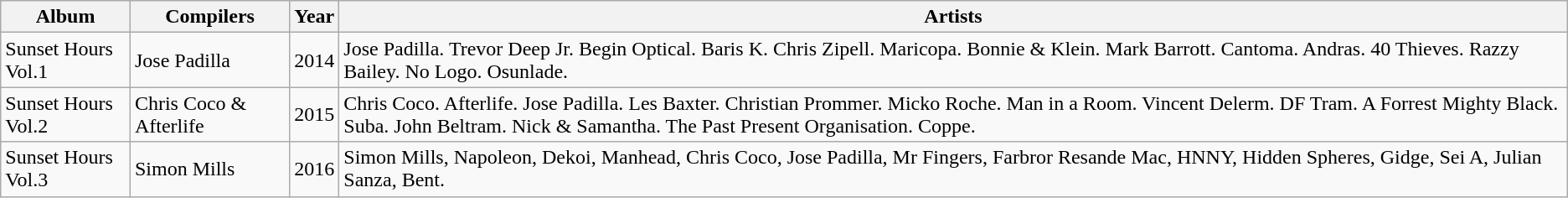<table class="wikitable">
<tr>
<th>Album</th>
<th>Compilers</th>
<th>Year</th>
<th>Artists</th>
</tr>
<tr>
<td>Sunset Hours Vol.1</td>
<td>Jose Padilla</td>
<td>2014</td>
<td>Jose Padilla. Trevor Deep Jr. Begin Optical. Baris K. Chris Zipell. Maricopa. Bonnie & Klein. Mark Barrott. Cantoma. Andras. 40 Thieves. Razzy Bailey. No Logo. Osunlade.</td>
</tr>
<tr>
<td>Sunset Hours Vol.2</td>
<td>Chris Coco & Afterlife</td>
<td>2015</td>
<td>Chris Coco. Afterlife. Jose Padilla. Les Baxter. Christian Prommer. Micko Roche. Man in a Room. Vincent Delerm. DF Tram. A Forrest Mighty Black. Suba. John Beltram. Nick & Samantha. The Past Present Organisation. Coppe.</td>
</tr>
<tr>
<td>Sunset Hours Vol.3</td>
<td>Simon Mills</td>
<td>2016</td>
<td>Simon Mills, Napoleon, Dekoi, Manhead, Chris Coco, Jose Padilla, Mr Fingers, Farbror Resande Mac, HNNY, Hidden Spheres, Gidge, Sei A, Julian Sanza, Bent.</td>
</tr>
</table>
